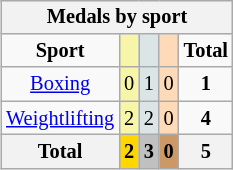<table class="wikitable" style="font-size:85%; float:right">
<tr bgcolor=#efefef>
<th colspan=7>Medals by sport</th>
</tr>
<tr align=center>
<td><strong>Sport</strong></td>
<td bgcolor=#f7f6a8></td>
<td bgcolor=#dce5e5></td>
<td bgcolor=#ffdab9></td>
<td><strong>Total</strong></td>
</tr>
<tr align=center>
<td><a href='#'>Boxing</a></td>
<td bgcolor=#f7f6a8>0</td>
<td bgcolor=#dce5e5>1</td>
<td bgcolor=#ffdab9>0</td>
<td><strong>1</strong></td>
</tr>
<tr align=center>
<td><a href='#'>Weightlifting</a></td>
<td bgcolor=#f7f6a8>2</td>
<td bgcolor=#dce5e5>2</td>
<td bgcolor=#ffdab9>0</td>
<td><strong>4</strong></td>
</tr>
<tr align=center>
<th>Total</th>
<th style="background:gold;">2</th>
<th style="background:silver;">3</th>
<th style="background:#c96;">0</th>
<th>5</th>
</tr>
</table>
